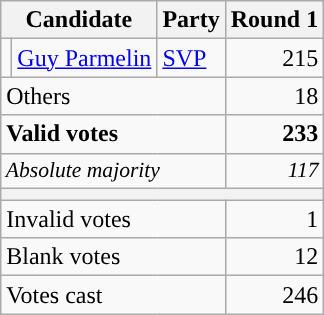<table class="wikitable" style="text-align:right;">
<tr>
<th colspan="2">Candidate</th>
<th>Party</th>
<th>Round 1</th>
</tr>
<tr>
<td style="background-color:"></td>
<td style="text-align:left;"><a href='#'>Guy Parmelin</a></td>
<td style="text-align:left;"><a href='#'>SVP</a></td>
<td>215</td>
</tr>
<tr>
<td colspan="3" style="text-align:left;">Others</td>
<td>18</td>
</tr>
<tr style="font-weight:bold;">
<td colspan="3" style="text-align:left;">Valid votes</td>
<td>233</td>
</tr>
<tr style="font-style:italic; font-size:90%;">
<td colspan="3" style="text-align:left;">Absolute majority</td>
<td>117</td>
</tr>
<tr>
<th colspan="10"></th>
</tr>
<tr>
<td colspan="3" style="text-align:left;">Invalid votes</td>
<td>1</td>
</tr>
<tr>
<td colspan="3" style="text-align:left;">Blank votes</td>
<td>12</td>
</tr>
<tr>
<td colspan="3" style="text-align:left;">Votes cast</td>
<td>246</td>
</tr>
</table>
